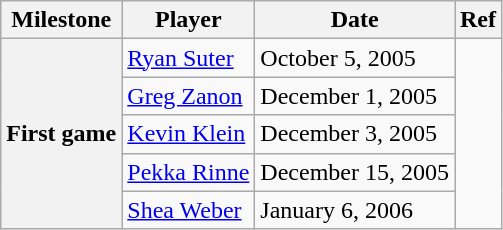<table class="wikitable">
<tr>
<th scope="col">Milestone</th>
<th scope="col">Player</th>
<th scope="col">Date</th>
<th scope="col">Ref</th>
</tr>
<tr>
<th rowspan=5>First game</th>
<td><a href='#'>Ryan Suter</a></td>
<td>October 5, 2005</td>
<td rowspan=5></td>
</tr>
<tr>
<td><a href='#'>Greg Zanon</a></td>
<td>December 1, 2005</td>
</tr>
<tr>
<td><a href='#'>Kevin Klein</a></td>
<td>December 3, 2005</td>
</tr>
<tr>
<td><a href='#'>Pekka Rinne</a></td>
<td>December 15, 2005</td>
</tr>
<tr>
<td><a href='#'>Shea Weber</a></td>
<td>January 6, 2006</td>
</tr>
</table>
